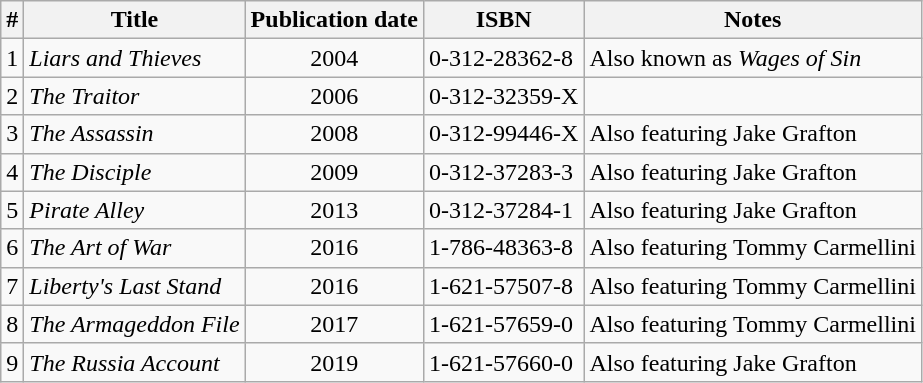<table class=wikitable>
<tr>
<th>#</th>
<th>Title</th>
<th>Publication date</th>
<th>ISBN</th>
<th>Notes</th>
</tr>
<tr>
<td style="text-align:center">1</td>
<td><em>Liars and Thieves</em></td>
<td style="text-align:center">2004</td>
<td>0-312-28362-8</td>
<td>Also known as <em>Wages of Sin</em></td>
</tr>
<tr>
<td style="text-align:center">2</td>
<td><em>The Traitor</em></td>
<td style="text-align:center">2006</td>
<td>0-312-32359-X</td>
<td></td>
</tr>
<tr>
<td style="text-align:center">3</td>
<td><em>The Assassin</em></td>
<td style="text-align:center">2008</td>
<td>0-312-99446-X</td>
<td>Also featuring Jake Grafton</td>
</tr>
<tr>
<td style="text-align:center">4</td>
<td><em>The Disciple</em></td>
<td style="text-align:center">2009</td>
<td>0-312-37283-3</td>
<td>Also featuring Jake Grafton</td>
</tr>
<tr>
<td style="text-align:center">5</td>
<td><em>Pirate Alley</em></td>
<td style="text-align:center">2013</td>
<td>0-312-37284-1</td>
<td>Also featuring Jake Grafton</td>
</tr>
<tr>
<td style="text-align:center">6</td>
<td><em>The Art of War</em></td>
<td style="text-align:center">2016</td>
<td>1-786-48363-8</td>
<td>Also featuring Tommy Carmellini</td>
</tr>
<tr>
<td style="text-align:center">7</td>
<td><em>Liberty's Last Stand</em></td>
<td style="text-align:center">2016</td>
<td>1-621-57507-8</td>
<td>Also featuring Tommy Carmellini</td>
</tr>
<tr>
<td style="text-align:center">8</td>
<td><em>The Armageddon File</em></td>
<td style="text-align:center">2017</td>
<td>1-621-57659-0</td>
<td>Also featuring Tommy Carmellini</td>
</tr>
<tr>
<td style="text-align:center">9</td>
<td><em>The Russia Account</em></td>
<td style="text-align:center">2019</td>
<td>1-621-57660-0</td>
<td>Also featuring Jake Grafton</td>
</tr>
</table>
